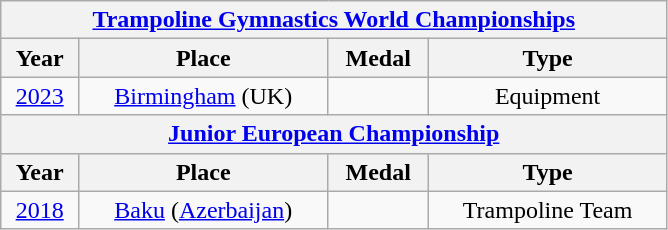<table class="wikitable center col2izq" style="text-align:center;width:445px;">
<tr>
<th colspan="4"><a href='#'>Trampoline Gymnastics World Championships</a></th>
</tr>
<tr>
<th>Year</th>
<th>Place</th>
<th>Medal</th>
<th>Type</th>
</tr>
<tr>
<td><a href='#'>2023</a></td>
<td><a href='#'>Birmingham</a> (UK)</td>
<td></td>
<td>Equipment</td>
</tr>
<tr>
<th colspan="4"><a href='#'>Junior European Championship</a></th>
</tr>
<tr>
<th>Year</th>
<th>Place</th>
<th>Medal</th>
<th>Type</th>
</tr>
<tr>
<td><a href='#'>2018</a></td>
<td><a href='#'>Baku</a> (<a href='#'>Azerbaijan</a>)</td>
<td></td>
<td>Trampoline Team</td>
</tr>
</table>
